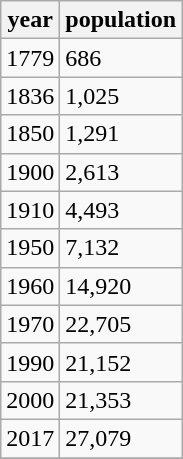<table class="wikitable">
<tr>
<th>year</th>
<th>population</th>
</tr>
<tr>
<td>1779</td>
<td>686</td>
</tr>
<tr>
<td>1836</td>
<td>1,025</td>
</tr>
<tr>
<td>1850</td>
<td>1,291</td>
</tr>
<tr>
<td>1900</td>
<td>2,613</td>
</tr>
<tr>
<td>1910</td>
<td>4,493</td>
</tr>
<tr>
<td>1950</td>
<td>7,132</td>
</tr>
<tr>
<td>1960</td>
<td>14,920</td>
</tr>
<tr>
<td>1970</td>
<td>22,705</td>
</tr>
<tr>
<td>1990</td>
<td>21,152</td>
</tr>
<tr>
<td>2000</td>
<td>21,353</td>
</tr>
<tr>
<td>2017</td>
<td>27,079</td>
</tr>
<tr>
</tr>
</table>
